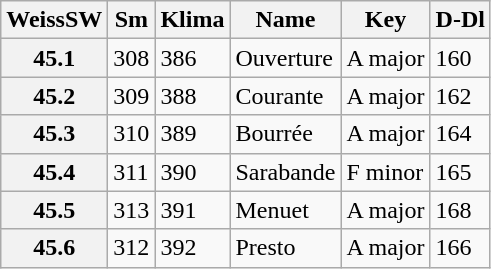<table border="1" class="wikitable sortable">
<tr>
<th data-sort-type="number">WeissSW</th>
<th>Sm</th>
<th>Klima</th>
<th class="unsortable">Name</th>
<th class="unsortable">Key</th>
<th>D-Dl</th>
</tr>
<tr>
<th data-sort-value="1">45.1</th>
<td>308</td>
<td>386</td>
<td>Ouverture</td>
<td>A major</td>
<td>160</td>
</tr>
<tr>
<th data-sort-value="2">45.2</th>
<td>309</td>
<td>388</td>
<td>Courante</td>
<td>A major</td>
<td>162</td>
</tr>
<tr>
<th data-sort-value="3">45.3</th>
<td>310</td>
<td>389</td>
<td>Bourrée</td>
<td>A major</td>
<td>164</td>
</tr>
<tr>
<th data-sort-value="4">45.4</th>
<td>311</td>
<td>390</td>
<td>Sarabande</td>
<td>F minor</td>
<td>165</td>
</tr>
<tr>
<th data-sort-value="5">45.5</th>
<td>313</td>
<td>391</td>
<td>Menuet</td>
<td>A major</td>
<td>168</td>
</tr>
<tr>
<th data-sort-value="6">45.6</th>
<td>312</td>
<td>392</td>
<td>Presto</td>
<td>A major</td>
<td>166</td>
</tr>
</table>
